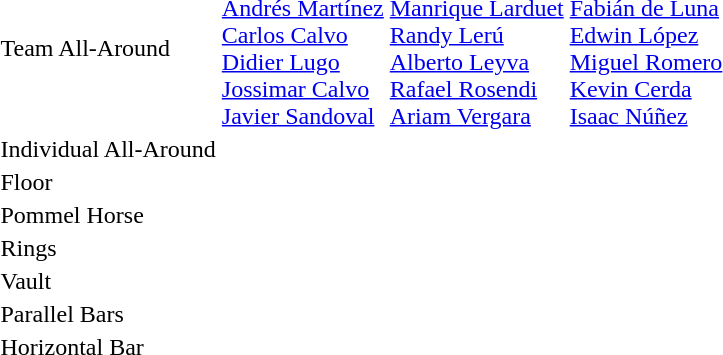<table>
<tr>
<td>Team All-Around</td>
<td><br><a href='#'>Andrés Martínez</a><br><a href='#'>Carlos Calvo</a><br><a href='#'>Didier Lugo</a><br><a href='#'>Jossimar Calvo</a><br><a href='#'>Javier Sandoval</a></td>
<td><br><a href='#'>Manrique Larduet</a><br><a href='#'>Randy Lerú</a><br><a href='#'>Alberto Leyva</a><br><a href='#'>Rafael Rosendi</a><br><a href='#'>Ariam Vergara</a></td>
<td><br><a href='#'>Fabián de Luna</a><br><a href='#'>Edwin López</a><br><a href='#'>Miguel Romero</a><br><a href='#'>Kevin Cerda</a><br><a href='#'>Isaac Núñez</a></td>
</tr>
<tr>
<td>Individual All-Around</td>
<td></td>
<td></td>
<td></td>
</tr>
<tr>
<td>Floor</td>
<td></td>
<td></td>
<td></td>
</tr>
<tr>
<td>Pommel Horse</td>
<td></td>
<td></td>
<td></td>
</tr>
<tr>
<td>Rings</td>
<td></td>
<td></td>
<td></td>
</tr>
<tr>
<td>Vault</td>
<td></td>
<td></td>
<td></td>
</tr>
<tr>
<td>Parallel Bars</td>
<td></td>
<td></td>
<td></td>
</tr>
<tr>
<td>Horizontal Bar</td>
<td></td>
<td></td>
<td></td>
</tr>
</table>
